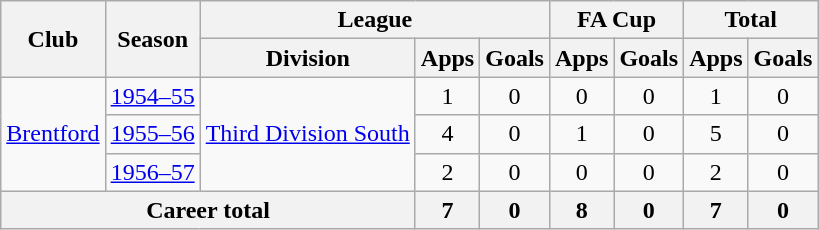<table class="wikitable" style="text-align: center;">
<tr>
<th rowspan="2">Club</th>
<th rowspan="2">Season</th>
<th colspan="3">League</th>
<th colspan="2">FA Cup</th>
<th colspan="2">Total</th>
</tr>
<tr>
<th>Division</th>
<th>Apps</th>
<th>Goals</th>
<th>Apps</th>
<th>Goals</th>
<th>Apps</th>
<th>Goals</th>
</tr>
<tr>
<td rowspan="3"><a href='#'>Brentford</a></td>
<td><a href='#'>1954–55</a></td>
<td rowspan="3"><a href='#'>Third Division South</a></td>
<td>1</td>
<td>0</td>
<td>0</td>
<td>0</td>
<td>1</td>
<td>0</td>
</tr>
<tr>
<td><a href='#'>1955–56</a></td>
<td>4</td>
<td>0</td>
<td>1</td>
<td>0</td>
<td>5</td>
<td>0</td>
</tr>
<tr>
<td><a href='#'>1956–57</a></td>
<td>2</td>
<td>0</td>
<td>0</td>
<td>0</td>
<td>2</td>
<td>0</td>
</tr>
<tr>
<th colspan="3">Career total</th>
<th>7</th>
<th>0</th>
<th>8</th>
<th>0</th>
<th>7</th>
<th>0</th>
</tr>
</table>
